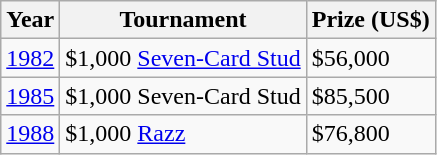<table class="wikitable">
<tr>
<th>Year</th>
<th>Tournament</th>
<th>Prize (US$)</th>
</tr>
<tr>
<td><a href='#'>1982</a></td>
<td>$1,000 <a href='#'>Seven-Card Stud</a></td>
<td>$56,000</td>
</tr>
<tr>
<td><a href='#'>1985</a></td>
<td>$1,000  Seven-Card Stud</td>
<td>$85,500</td>
</tr>
<tr>
<td><a href='#'>1988</a></td>
<td>$1,000  <a href='#'>Razz</a></td>
<td>$76,800</td>
</tr>
</table>
